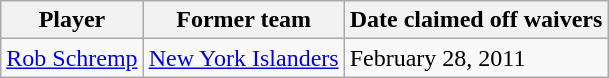<table class="wikitable">
<tr>
<th>Player</th>
<th>Former team</th>
<th>Date claimed off waivers</th>
</tr>
<tr>
<td><a href='#'>Rob Schremp</a></td>
<td><a href='#'>New York Islanders</a></td>
<td>February 28, 2011</td>
</tr>
</table>
